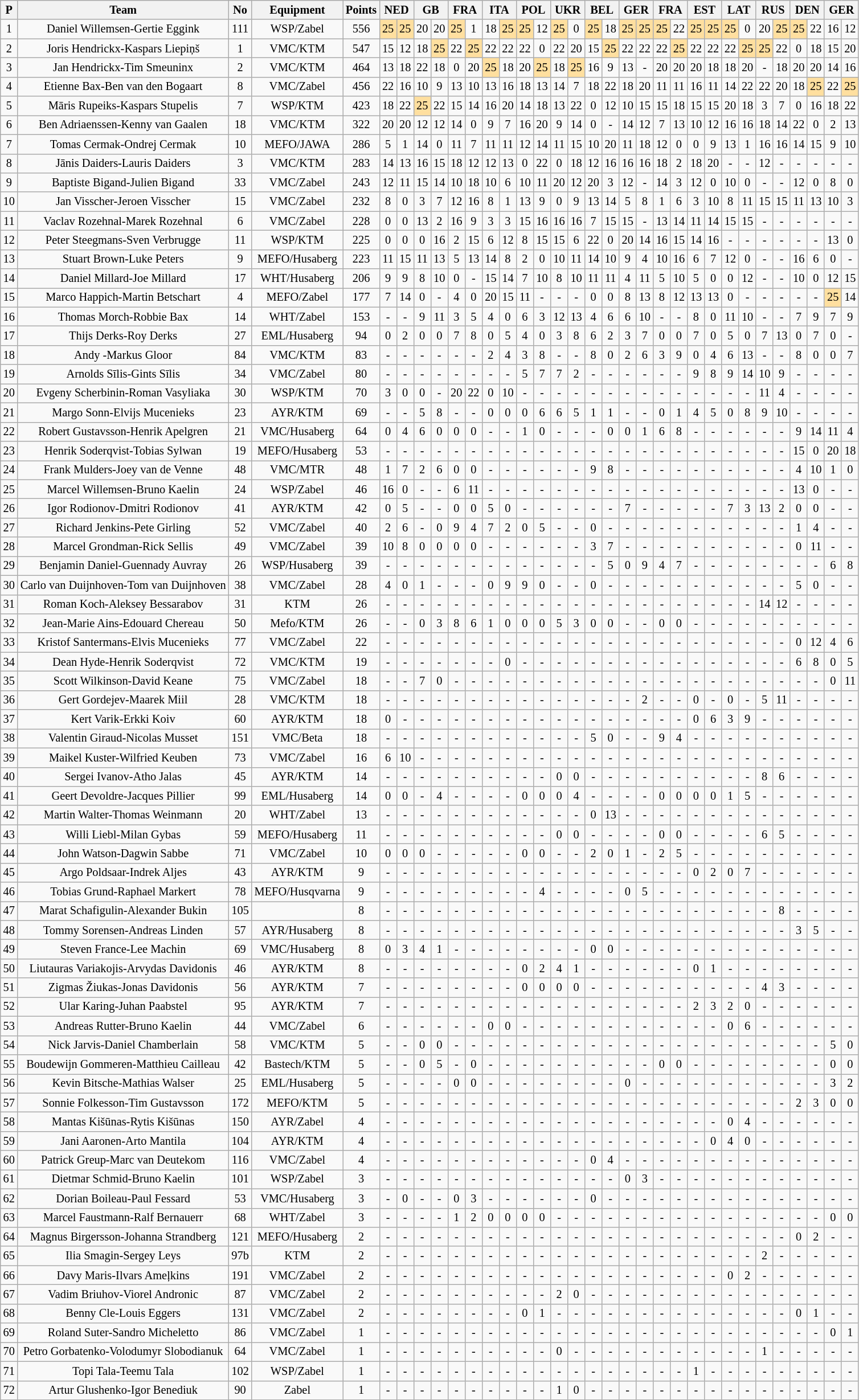<table class="wikitable" style="font-size: 85%;">
<tr>
<th>P</th>
<th>Team</th>
<th>No</th>
<th>Equipment</th>
<th>Points</th>
<th colspan=2>NED</th>
<th colspan=2>GB</th>
<th colspan=2>FRA</th>
<th colspan=2>ITA</th>
<th colspan=2>POL</th>
<th colspan=2>UKR</th>
<th colspan=2>BEL</th>
<th colspan=2>GER</th>
<th colspan=2>FRA</th>
<th colspan=2>EST</th>
<th colspan=2>LAT</th>
<th colspan=2>RUS</th>
<th colspan=2>DEN</th>
<th colspan=2>GER</th>
</tr>
<tr align="center">
<td>1</td>
<td>Daniel Willemsen-Gertie Eggink</td>
<td>111</td>
<td>WSP/Zabel</td>
<td>556</td>
<td style="background:#ffdf9f;">25</td>
<td style="background:#ffdf9f;">25</td>
<td>20</td>
<td>20</td>
<td style="background:#ffdf9f;">25</td>
<td>1</td>
<td>18</td>
<td style="background:#ffdf9f;">25</td>
<td style="background:#ffdf9f;">25</td>
<td>12</td>
<td style="background:#ffdf9f;">25</td>
<td>0</td>
<td style="background:#ffdf9f;">25</td>
<td>18</td>
<td style="background:#ffdf9f;">25</td>
<td style="background:#ffdf9f;">25</td>
<td style="background:#ffdf9f;">25</td>
<td>22</td>
<td style="background:#ffdf9f;">25</td>
<td style="background:#ffdf9f;">25</td>
<td style="background:#ffdf9f;">25</td>
<td>0</td>
<td>20</td>
<td style="background:#ffdf9f;">25</td>
<td style="background:#ffdf9f;">25</td>
<td>22</td>
<td>16</td>
<td>12</td>
</tr>
<tr align="center">
<td>2</td>
<td>Joris Hendrickx-Kaspars Liepiņš</td>
<td>1</td>
<td>VMC/KTM</td>
<td>547</td>
<td>15</td>
<td>12</td>
<td>18</td>
<td style="background:#ffdf9f;">25</td>
<td>22</td>
<td style="background:#ffdf9f;">25</td>
<td>22</td>
<td>22</td>
<td>22</td>
<td>0</td>
<td>22</td>
<td>20</td>
<td>15</td>
<td style="background:#ffdf9f;">25</td>
<td>22</td>
<td>22</td>
<td>22</td>
<td style="background:#ffdf9f;">25</td>
<td>22</td>
<td>22</td>
<td>22</td>
<td style="background:#ffdf9f;">25</td>
<td style="background:#ffdf9f;">25</td>
<td>22</td>
<td>0</td>
<td>18</td>
<td>15</td>
<td>20</td>
</tr>
<tr align="center">
<td>3</td>
<td>Jan Hendrickx-Tim Smeuninx</td>
<td>2</td>
<td>VMC/KTM</td>
<td>464</td>
<td>13</td>
<td>18</td>
<td>22</td>
<td>18</td>
<td>0</td>
<td>20</td>
<td style="background:#ffdf9f;">25</td>
<td>18</td>
<td>20</td>
<td style="background:#ffdf9f;">25</td>
<td>18</td>
<td style="background:#ffdf9f;">25</td>
<td>16</td>
<td>9</td>
<td>13</td>
<td>-</td>
<td>20</td>
<td>20</td>
<td>20</td>
<td>18</td>
<td>18</td>
<td>20</td>
<td>-</td>
<td>18</td>
<td>20</td>
<td>20</td>
<td>14</td>
<td>16</td>
</tr>
<tr align="center">
<td>4</td>
<td>Etienne Bax-Ben van den Bogaart</td>
<td>8</td>
<td>VMC/Zabel</td>
<td>456</td>
<td>22</td>
<td>16</td>
<td>10</td>
<td>9</td>
<td>13</td>
<td>10</td>
<td>13</td>
<td>16</td>
<td>18</td>
<td>13</td>
<td>14</td>
<td>7</td>
<td>18</td>
<td>22</td>
<td>18</td>
<td>20</td>
<td>11</td>
<td>11</td>
<td>16</td>
<td>11</td>
<td>14</td>
<td>22</td>
<td>22</td>
<td>20</td>
<td>18</td>
<td style="background:#ffdf9f;">25</td>
<td>22</td>
<td style="background:#ffdf9f;">25</td>
</tr>
<tr align="center">
<td>5</td>
<td>Māris Rupeiks-Kaspars Stupelis</td>
<td>7</td>
<td>WSP/KTM</td>
<td>423</td>
<td>18</td>
<td>22</td>
<td style="background:#ffdf9f;">25</td>
<td>22</td>
<td>15</td>
<td>14</td>
<td>16</td>
<td>20</td>
<td>14</td>
<td>18</td>
<td>13</td>
<td>22</td>
<td>0</td>
<td>12</td>
<td>10</td>
<td>15</td>
<td>15</td>
<td>18</td>
<td>15</td>
<td>15</td>
<td>20</td>
<td>18</td>
<td>3</td>
<td>7</td>
<td>0</td>
<td>16</td>
<td>18</td>
<td>22</td>
</tr>
<tr align="center">
<td>6</td>
<td>Ben Adriaenssen-Kenny van Gaalen</td>
<td>18</td>
<td>VMC/KTM</td>
<td>322</td>
<td>20</td>
<td>20</td>
<td>12</td>
<td>12</td>
<td>14</td>
<td>0</td>
<td>9</td>
<td>7</td>
<td>16</td>
<td>20</td>
<td>9</td>
<td>14</td>
<td>0</td>
<td>-</td>
<td>14</td>
<td>12</td>
<td>7</td>
<td>13</td>
<td>10</td>
<td>12</td>
<td>16</td>
<td>16</td>
<td>18</td>
<td>14</td>
<td>22</td>
<td>0</td>
<td>2</td>
<td>13</td>
</tr>
<tr align="center">
<td>7</td>
<td>Tomas Cermak-Ondrej Cermak</td>
<td>10</td>
<td>MEFO/JAWA</td>
<td>286</td>
<td>5</td>
<td>1</td>
<td>14</td>
<td>0</td>
<td>11</td>
<td>7</td>
<td>11</td>
<td>11</td>
<td>12</td>
<td>14</td>
<td>11</td>
<td>15</td>
<td>10</td>
<td>20</td>
<td>11</td>
<td>18</td>
<td>12</td>
<td>0</td>
<td>0</td>
<td>9</td>
<td>13</td>
<td>1</td>
<td>16</td>
<td>16</td>
<td>14</td>
<td>15</td>
<td>9</td>
<td>10</td>
</tr>
<tr align="center">
<td>8</td>
<td>Jānis Daiders-Lauris Daiders</td>
<td>3</td>
<td>VMC/KTM</td>
<td>283</td>
<td>14</td>
<td>13</td>
<td>16</td>
<td>15</td>
<td>18</td>
<td>12</td>
<td>12</td>
<td>13</td>
<td>0</td>
<td>22</td>
<td>0</td>
<td>18</td>
<td>12</td>
<td>16</td>
<td>16</td>
<td>16</td>
<td>18</td>
<td>2</td>
<td>18</td>
<td>20</td>
<td>-</td>
<td>-</td>
<td>12</td>
<td>-</td>
<td>-</td>
<td>-</td>
<td>-</td>
<td>-</td>
</tr>
<tr align="center">
<td>9</td>
<td>Baptiste Bigand-Julien Bigand</td>
<td>33</td>
<td>VMC/Zabel</td>
<td>243</td>
<td>12</td>
<td>11</td>
<td>15</td>
<td>14</td>
<td>10</td>
<td>18</td>
<td>10</td>
<td>6</td>
<td>10</td>
<td>11</td>
<td>20</td>
<td>12</td>
<td>20</td>
<td>3</td>
<td>12</td>
<td>-</td>
<td>14</td>
<td>3</td>
<td>12</td>
<td>0</td>
<td>10</td>
<td>0</td>
<td>-</td>
<td>-</td>
<td>12</td>
<td>0</td>
<td>8</td>
<td>0</td>
</tr>
<tr align="center">
<td>10</td>
<td>Jan Visscher-Jeroen Visscher</td>
<td>15</td>
<td>VMC/Zabel</td>
<td>232</td>
<td>8</td>
<td>0</td>
<td>3</td>
<td>7</td>
<td>12</td>
<td>16</td>
<td>8</td>
<td>1</td>
<td>13</td>
<td>9</td>
<td>0</td>
<td>9</td>
<td>13</td>
<td>14</td>
<td>5</td>
<td>8</td>
<td>1</td>
<td>6</td>
<td>3</td>
<td>10</td>
<td>8</td>
<td>11</td>
<td>15</td>
<td>15</td>
<td>11</td>
<td>13</td>
<td>10</td>
<td>3</td>
</tr>
<tr align="center">
<td>11</td>
<td>Vaclav Rozehnal-Marek Rozehnal</td>
<td>6</td>
<td>VMC/Zabel</td>
<td>228</td>
<td>0</td>
<td>0</td>
<td>13</td>
<td>2</td>
<td>16</td>
<td>9</td>
<td>3</td>
<td>3</td>
<td>15</td>
<td>16</td>
<td>16</td>
<td>16</td>
<td>7</td>
<td>15</td>
<td>15</td>
<td>-</td>
<td>13</td>
<td>14</td>
<td>11</td>
<td>14</td>
<td>15</td>
<td>15</td>
<td>-</td>
<td>-</td>
<td>-</td>
<td>-</td>
<td>-</td>
<td>-</td>
</tr>
<tr align="center">
<td>12</td>
<td>Peter Steegmans-Sven Verbrugge</td>
<td>11</td>
<td>WSP/KTM</td>
<td>225</td>
<td>0</td>
<td>0</td>
<td>0</td>
<td>16</td>
<td>2</td>
<td>15</td>
<td>6</td>
<td>12</td>
<td>8</td>
<td>15</td>
<td>15</td>
<td>6</td>
<td>22</td>
<td>0</td>
<td>20</td>
<td>14</td>
<td>16</td>
<td>15</td>
<td>14</td>
<td>16</td>
<td>-</td>
<td>-</td>
<td>-</td>
<td>-</td>
<td>-</td>
<td>-</td>
<td>13</td>
<td>0</td>
</tr>
<tr align="center">
<td>13</td>
<td>Stuart Brown-Luke Peters</td>
<td>9</td>
<td>MEFO/Husaberg</td>
<td>223</td>
<td>11</td>
<td>15</td>
<td>11</td>
<td>13</td>
<td>5</td>
<td>13</td>
<td>14</td>
<td>8</td>
<td>2</td>
<td>0</td>
<td>10</td>
<td>11</td>
<td>14</td>
<td>10</td>
<td>9</td>
<td>4</td>
<td>10</td>
<td>16</td>
<td>6</td>
<td>7</td>
<td>12</td>
<td>0</td>
<td>-</td>
<td>-</td>
<td>16</td>
<td>6</td>
<td>0</td>
<td>-</td>
</tr>
<tr align="center">
<td>14</td>
<td>Daniel Millard-Joe Millard</td>
<td>17</td>
<td>WHT/Husaberg</td>
<td>206</td>
<td>9</td>
<td>9</td>
<td>8</td>
<td>10</td>
<td>0</td>
<td>-</td>
<td>15</td>
<td>14</td>
<td>7</td>
<td>10</td>
<td>8</td>
<td>10</td>
<td>11</td>
<td>11</td>
<td>4</td>
<td>11</td>
<td>5</td>
<td>10</td>
<td>5</td>
<td>0</td>
<td>0</td>
<td>12</td>
<td>-</td>
<td>-</td>
<td>10</td>
<td>0</td>
<td>12</td>
<td>15</td>
</tr>
<tr align="center">
<td>15</td>
<td>Marco Happich-Martin Betschart</td>
<td>4</td>
<td>MEFO/Zabel</td>
<td>177</td>
<td>7</td>
<td>14</td>
<td>0</td>
<td>-</td>
<td>4</td>
<td>0</td>
<td>20</td>
<td>15</td>
<td>11</td>
<td>-</td>
<td>-</td>
<td>-</td>
<td>0</td>
<td>0</td>
<td>8</td>
<td>13</td>
<td>8</td>
<td>12</td>
<td>13</td>
<td>13</td>
<td>0</td>
<td>-</td>
<td>-</td>
<td>-</td>
<td>-</td>
<td>-</td>
<td style="background:#ffdf9f;">25</td>
<td>14</td>
</tr>
<tr align="center">
<td>16</td>
<td>Thomas Morch-Robbie Bax</td>
<td>14</td>
<td>WHT/Zabel</td>
<td>153</td>
<td>-</td>
<td>-</td>
<td>9</td>
<td>11</td>
<td>3</td>
<td>5</td>
<td>4</td>
<td>0</td>
<td>6</td>
<td>3</td>
<td>12</td>
<td>13</td>
<td>4</td>
<td>6</td>
<td>6</td>
<td>10</td>
<td>-</td>
<td>-</td>
<td>8</td>
<td>0</td>
<td>11</td>
<td>10</td>
<td>-</td>
<td>-</td>
<td>7</td>
<td>9</td>
<td>7</td>
<td>9</td>
</tr>
<tr align="center">
<td>17</td>
<td>Thijs Derks-Roy Derks</td>
<td>27</td>
<td>EML/Husaberg</td>
<td>94</td>
<td>0</td>
<td>2</td>
<td>0</td>
<td>0</td>
<td>7</td>
<td>8</td>
<td>0</td>
<td>5</td>
<td>4</td>
<td>0</td>
<td>3</td>
<td>8</td>
<td>6</td>
<td>2</td>
<td>3</td>
<td>7</td>
<td>0</td>
<td>0</td>
<td>7</td>
<td>0</td>
<td>5</td>
<td>0</td>
<td>7</td>
<td>13</td>
<td>0</td>
<td>7</td>
<td>0</td>
<td>-</td>
</tr>
<tr align="center">
<td>18</td>
<td>Andy -Markus Gloor</td>
<td>84</td>
<td>VMC/KTM</td>
<td>83</td>
<td>-</td>
<td>-</td>
<td>-</td>
<td>-</td>
<td>-</td>
<td>-</td>
<td>2</td>
<td>4</td>
<td>3</td>
<td>8</td>
<td>-</td>
<td>-</td>
<td>8</td>
<td>0</td>
<td>2</td>
<td>6</td>
<td>3</td>
<td>9</td>
<td>0</td>
<td>4</td>
<td>6</td>
<td>13</td>
<td>-</td>
<td>-</td>
<td>8</td>
<td>0</td>
<td>0</td>
<td>7</td>
</tr>
<tr align="center">
<td>19</td>
<td>Arnolds Sīlis-Gints Sīlis</td>
<td>34</td>
<td>VMC/Zabel</td>
<td>80</td>
<td>-</td>
<td>-</td>
<td>-</td>
<td>-</td>
<td>-</td>
<td>-</td>
<td>-</td>
<td>-</td>
<td>5</td>
<td>7</td>
<td>7</td>
<td>2</td>
<td>-</td>
<td>-</td>
<td>-</td>
<td>-</td>
<td>-</td>
<td>-</td>
<td>9</td>
<td>8</td>
<td>9</td>
<td>14</td>
<td>10</td>
<td>9</td>
<td>-</td>
<td>-</td>
<td>-</td>
<td>-</td>
</tr>
<tr align="center">
<td>20</td>
<td>Evgeny Scherbinin-Roman Vasyliaka</td>
<td>30</td>
<td>WSP/KTM</td>
<td>70</td>
<td>3</td>
<td>0</td>
<td>0</td>
<td>-</td>
<td>20</td>
<td>22</td>
<td>0</td>
<td>10</td>
<td>-</td>
<td>-</td>
<td>-</td>
<td>-</td>
<td>-</td>
<td>-</td>
<td>-</td>
<td>-</td>
<td>-</td>
<td>-</td>
<td>-</td>
<td>-</td>
<td>-</td>
<td>-</td>
<td>11</td>
<td>4</td>
<td>-</td>
<td>-</td>
<td>-</td>
<td>-</td>
</tr>
<tr align="center">
<td>21</td>
<td>Margo Sonn-Elvijs Mucenieks</td>
<td>23</td>
<td>AYR/KTM</td>
<td>69</td>
<td>-</td>
<td>-</td>
<td>5</td>
<td>8</td>
<td>-</td>
<td>-</td>
<td>0</td>
<td>0</td>
<td>0</td>
<td>6</td>
<td>6</td>
<td>5</td>
<td>1</td>
<td>1</td>
<td>-</td>
<td>-</td>
<td>0</td>
<td>1</td>
<td>4</td>
<td>5</td>
<td>0</td>
<td>8</td>
<td>9</td>
<td>10</td>
<td>-</td>
<td>-</td>
<td>-</td>
<td>-</td>
</tr>
<tr align="center">
<td>22</td>
<td>Robert Gustavsson-Henrik Apelgren</td>
<td>21</td>
<td>VMC/Husaberg</td>
<td>64</td>
<td>0</td>
<td>4</td>
<td>6</td>
<td>0</td>
<td>0</td>
<td>0</td>
<td>-</td>
<td>-</td>
<td>1</td>
<td>0</td>
<td>-</td>
<td>-</td>
<td>-</td>
<td>0</td>
<td>0</td>
<td>1</td>
<td>6</td>
<td>8</td>
<td>-</td>
<td>-</td>
<td>-</td>
<td>-</td>
<td>-</td>
<td>-</td>
<td>9</td>
<td>14</td>
<td>11</td>
<td>4</td>
</tr>
<tr align="center">
<td>23</td>
<td>Henrik Soderqvist-Tobias Sylwan</td>
<td>19</td>
<td>MEFO/Husaberg</td>
<td>53</td>
<td>-</td>
<td>-</td>
<td>-</td>
<td>-</td>
<td>-</td>
<td>-</td>
<td>-</td>
<td>-</td>
<td>-</td>
<td>-</td>
<td>-</td>
<td>-</td>
<td>-</td>
<td>-</td>
<td>-</td>
<td>-</td>
<td>-</td>
<td>-</td>
<td>-</td>
<td>-</td>
<td>-</td>
<td>-</td>
<td>-</td>
<td>-</td>
<td>15</td>
<td>0</td>
<td>20</td>
<td>18</td>
</tr>
<tr align="center">
<td>24</td>
<td>Frank Mulders-Joey van de Venne</td>
<td>48</td>
<td>VMC/MTR</td>
<td>48</td>
<td>1</td>
<td>7</td>
<td>2</td>
<td>6</td>
<td>0</td>
<td>0</td>
<td>-</td>
<td>-</td>
<td>-</td>
<td>-</td>
<td>-</td>
<td>-</td>
<td>9</td>
<td>8</td>
<td>-</td>
<td>-</td>
<td>-</td>
<td>-</td>
<td>-</td>
<td>-</td>
<td>-</td>
<td>-</td>
<td>-</td>
<td>-</td>
<td>4</td>
<td>10</td>
<td>1</td>
<td>0</td>
</tr>
<tr align="center">
<td>25</td>
<td>Marcel Willemsen-Bruno Kaelin</td>
<td>24</td>
<td>WSP/Zabel</td>
<td>46</td>
<td>16</td>
<td>0</td>
<td>-</td>
<td>-</td>
<td>6</td>
<td>11</td>
<td>-</td>
<td>-</td>
<td>-</td>
<td>-</td>
<td>-</td>
<td>-</td>
<td>-</td>
<td>-</td>
<td>-</td>
<td>-</td>
<td>-</td>
<td>-</td>
<td>-</td>
<td>-</td>
<td>-</td>
<td>-</td>
<td>-</td>
<td>-</td>
<td>13</td>
<td>0</td>
<td>-</td>
<td>-</td>
</tr>
<tr align="center">
<td>26</td>
<td>Igor Rodionov-Dmitri Rodionov</td>
<td>41</td>
<td>AYR/KTM</td>
<td>42</td>
<td>0</td>
<td>5</td>
<td>-</td>
<td>-</td>
<td>0</td>
<td>0</td>
<td>5</td>
<td>0</td>
<td>-</td>
<td>-</td>
<td>-</td>
<td>-</td>
<td>-</td>
<td>-</td>
<td>7</td>
<td>-</td>
<td>-</td>
<td>-</td>
<td>-</td>
<td>-</td>
<td>7</td>
<td>3</td>
<td>13</td>
<td>2</td>
<td>0</td>
<td>0</td>
<td>-</td>
<td>-</td>
</tr>
<tr align="center">
<td>27</td>
<td>Richard Jenkins-Pete Girling</td>
<td>52</td>
<td>VMC/Zabel</td>
<td>40</td>
<td>2</td>
<td>6</td>
<td>-</td>
<td>0</td>
<td>9</td>
<td>4</td>
<td>7</td>
<td>2</td>
<td>0</td>
<td>5</td>
<td>-</td>
<td>-</td>
<td>0</td>
<td>-</td>
<td>-</td>
<td>-</td>
<td>-</td>
<td>-</td>
<td>-</td>
<td>-</td>
<td>-</td>
<td>-</td>
<td>-</td>
<td>-</td>
<td>1</td>
<td>4</td>
<td>-</td>
<td>-</td>
</tr>
<tr align="center">
<td>28</td>
<td>Marcel Grondman-Rick Sellis</td>
<td>49</td>
<td>VMC/Zabel</td>
<td>39</td>
<td>10</td>
<td>8</td>
<td>0</td>
<td>0</td>
<td>0</td>
<td>0</td>
<td>-</td>
<td>-</td>
<td>-</td>
<td>-</td>
<td>-</td>
<td>-</td>
<td>3</td>
<td>7</td>
<td>-</td>
<td>-</td>
<td>-</td>
<td>-</td>
<td>-</td>
<td>-</td>
<td>-</td>
<td>-</td>
<td>-</td>
<td>-</td>
<td>0</td>
<td>11</td>
<td>-</td>
<td>-</td>
</tr>
<tr align="center">
<td>29</td>
<td>Benjamin Daniel-Guennady Auvray</td>
<td>26</td>
<td>WSP/Husaberg</td>
<td>39</td>
<td>-</td>
<td>-</td>
<td>-</td>
<td>-</td>
<td>-</td>
<td>-</td>
<td>-</td>
<td>-</td>
<td>-</td>
<td>-</td>
<td>-</td>
<td>-</td>
<td>-</td>
<td>5</td>
<td>0</td>
<td>9</td>
<td>4</td>
<td>7</td>
<td>-</td>
<td>-</td>
<td>-</td>
<td>-</td>
<td>-</td>
<td>-</td>
<td>-</td>
<td>-</td>
<td>6</td>
<td>8</td>
</tr>
<tr align="center">
<td>30</td>
<td>Carlo van Duijnhoven-Tom van Duijnhoven</td>
<td>38</td>
<td>VMC/Zabel</td>
<td>28</td>
<td>4</td>
<td>0</td>
<td>1</td>
<td>-</td>
<td>-</td>
<td>-</td>
<td>0</td>
<td>9</td>
<td>9</td>
<td>0</td>
<td>-</td>
<td>-</td>
<td>0</td>
<td>-</td>
<td>-</td>
<td>-</td>
<td>-</td>
<td>-</td>
<td>-</td>
<td>-</td>
<td>-</td>
<td>-</td>
<td>-</td>
<td>-</td>
<td>5</td>
<td>0</td>
<td>-</td>
<td>-</td>
</tr>
<tr align="center">
<td>31</td>
<td>Roman Koch-Aleksey Bessarabov</td>
<td>31</td>
<td>KTM</td>
<td>26</td>
<td>-</td>
<td>-</td>
<td>-</td>
<td>-</td>
<td>-</td>
<td>-</td>
<td>-</td>
<td>-</td>
<td>-</td>
<td>-</td>
<td>-</td>
<td>-</td>
<td>-</td>
<td>-</td>
<td>-</td>
<td>-</td>
<td>-</td>
<td>-</td>
<td>-</td>
<td>-</td>
<td>-</td>
<td>-</td>
<td>14</td>
<td>12</td>
<td>-</td>
<td>-</td>
<td>-</td>
<td>-</td>
</tr>
<tr align="center">
<td>32</td>
<td>Jean-Marie Ains-Edouard Chereau</td>
<td>50</td>
<td>Mefo/KTM</td>
<td>26</td>
<td>-</td>
<td>-</td>
<td>0</td>
<td>3</td>
<td>8</td>
<td>6</td>
<td>1</td>
<td>0</td>
<td>0</td>
<td>0</td>
<td>5</td>
<td>3</td>
<td>0</td>
<td>0</td>
<td>-</td>
<td>-</td>
<td>0</td>
<td>0</td>
<td>-</td>
<td>-</td>
<td>-</td>
<td>-</td>
<td>-</td>
<td>-</td>
<td>-</td>
<td>-</td>
<td>-</td>
<td>-</td>
</tr>
<tr align="center">
<td>33</td>
<td>Kristof Santermans-Elvis Mucenieks</td>
<td>77</td>
<td>VMC/Zabel</td>
<td>22</td>
<td>-</td>
<td>-</td>
<td>-</td>
<td>-</td>
<td>-</td>
<td>-</td>
<td>-</td>
<td>-</td>
<td>-</td>
<td>-</td>
<td>-</td>
<td>-</td>
<td>-</td>
<td>-</td>
<td>-</td>
<td>-</td>
<td>-</td>
<td>-</td>
<td>-</td>
<td>-</td>
<td>-</td>
<td>-</td>
<td>-</td>
<td>-</td>
<td>0</td>
<td>12</td>
<td>4</td>
<td>6</td>
</tr>
<tr align="center">
<td>34</td>
<td>Dean Hyde-Henrik Soderqvist</td>
<td>72</td>
<td>VMC/KTM</td>
<td>19</td>
<td>-</td>
<td>-</td>
<td>-</td>
<td>-</td>
<td>-</td>
<td>-</td>
<td>-</td>
<td>0</td>
<td>-</td>
<td>-</td>
<td>-</td>
<td>-</td>
<td>-</td>
<td>-</td>
<td>-</td>
<td>-</td>
<td>-</td>
<td>-</td>
<td>-</td>
<td>-</td>
<td>-</td>
<td>-</td>
<td>-</td>
<td>-</td>
<td>6</td>
<td>8</td>
<td>0</td>
<td>5</td>
</tr>
<tr align="center">
<td>35</td>
<td>Scott Wilkinson-David Keane</td>
<td>75</td>
<td>VMC/Zabel</td>
<td>18</td>
<td>-</td>
<td>-</td>
<td>7</td>
<td>0</td>
<td>-</td>
<td>-</td>
<td>-</td>
<td>-</td>
<td>-</td>
<td>-</td>
<td>-</td>
<td>-</td>
<td>-</td>
<td>-</td>
<td>-</td>
<td>-</td>
<td>-</td>
<td>-</td>
<td>-</td>
<td>-</td>
<td>-</td>
<td>-</td>
<td>-</td>
<td>-</td>
<td>-</td>
<td>-</td>
<td>0</td>
<td>11</td>
</tr>
<tr align="center">
<td>36</td>
<td>Gert Gordejev-Maarek Miil</td>
<td>28</td>
<td>VMC/KTM</td>
<td>18</td>
<td>-</td>
<td>-</td>
<td>-</td>
<td>-</td>
<td>-</td>
<td>-</td>
<td>-</td>
<td>-</td>
<td>-</td>
<td>-</td>
<td>-</td>
<td>-</td>
<td>-</td>
<td>-</td>
<td>-</td>
<td>2</td>
<td>-</td>
<td>-</td>
<td>0</td>
<td>-</td>
<td>0</td>
<td>-</td>
<td>5</td>
<td>11</td>
<td>-</td>
<td>-</td>
<td>-</td>
<td>-</td>
</tr>
<tr align="center">
<td>37</td>
<td>Kert Varik-Erkki Koiv</td>
<td>60</td>
<td>AYR/KTM</td>
<td>18</td>
<td>0</td>
<td>-</td>
<td>-</td>
<td>-</td>
<td>-</td>
<td>-</td>
<td>-</td>
<td>-</td>
<td>-</td>
<td>-</td>
<td>-</td>
<td>-</td>
<td>-</td>
<td>-</td>
<td>-</td>
<td>-</td>
<td>-</td>
<td>-</td>
<td>0</td>
<td>6</td>
<td>3</td>
<td>9</td>
<td>-</td>
<td>-</td>
<td>-</td>
<td>-</td>
<td>-</td>
<td>-</td>
</tr>
<tr align="center">
<td>38</td>
<td>Valentin Giraud-Nicolas Musset</td>
<td>151</td>
<td>VMC/Beta</td>
<td>18</td>
<td>-</td>
<td>-</td>
<td>-</td>
<td>-</td>
<td>-</td>
<td>-</td>
<td>-</td>
<td>-</td>
<td>-</td>
<td>-</td>
<td>-</td>
<td>-</td>
<td>5</td>
<td>0</td>
<td>-</td>
<td>-</td>
<td>9</td>
<td>4</td>
<td>-</td>
<td>-</td>
<td>-</td>
<td>-</td>
<td>-</td>
<td>-</td>
<td>-</td>
<td>-</td>
<td>-</td>
<td>-</td>
</tr>
<tr align="center">
<td>39</td>
<td>Maikel Kuster-Wilfried Keuben</td>
<td>73</td>
<td>VMC/Zabel</td>
<td>16</td>
<td>6</td>
<td>10</td>
<td>-</td>
<td>-</td>
<td>-</td>
<td>-</td>
<td>-</td>
<td>-</td>
<td>-</td>
<td>-</td>
<td>-</td>
<td>-</td>
<td>-</td>
<td>-</td>
<td>-</td>
<td>-</td>
<td>-</td>
<td>-</td>
<td>-</td>
<td>-</td>
<td>-</td>
<td>-</td>
<td>-</td>
<td>-</td>
<td>-</td>
<td>-</td>
<td>-</td>
<td>-</td>
</tr>
<tr align="center">
<td>40</td>
<td>Sergei Ivanov-Atho Jalas</td>
<td>45</td>
<td>AYR/KTM</td>
<td>14</td>
<td>-</td>
<td>-</td>
<td>-</td>
<td>-</td>
<td>-</td>
<td>-</td>
<td>-</td>
<td>-</td>
<td>-</td>
<td>-</td>
<td>0</td>
<td>0</td>
<td>-</td>
<td>-</td>
<td>-</td>
<td>-</td>
<td>-</td>
<td>-</td>
<td>-</td>
<td>-</td>
<td>-</td>
<td>-</td>
<td>8</td>
<td>6</td>
<td>-</td>
<td>-</td>
<td>-</td>
<td>-</td>
</tr>
<tr align="center">
<td>41</td>
<td>Geert Devoldre-Jacques Pillier</td>
<td>99</td>
<td>EML/Husaberg</td>
<td>14</td>
<td>0</td>
<td>0</td>
<td>-</td>
<td>4</td>
<td>-</td>
<td>-</td>
<td>-</td>
<td>-</td>
<td>0</td>
<td>0</td>
<td>0</td>
<td>4</td>
<td>-</td>
<td>-</td>
<td>-</td>
<td>-</td>
<td>0</td>
<td>0</td>
<td>0</td>
<td>0</td>
<td>1</td>
<td>5</td>
<td>-</td>
<td>-</td>
<td>-</td>
<td>-</td>
<td>-</td>
<td>-</td>
</tr>
<tr align="center">
<td>42</td>
<td>Martin Walter-Thomas Weinmann</td>
<td>20</td>
<td>WHT/Zabel</td>
<td>13</td>
<td>-</td>
<td>-</td>
<td>-</td>
<td>-</td>
<td>-</td>
<td>-</td>
<td>-</td>
<td>-</td>
<td>-</td>
<td>-</td>
<td>-</td>
<td>-</td>
<td>0</td>
<td>13</td>
<td>-</td>
<td>-</td>
<td>-</td>
<td>-</td>
<td>-</td>
<td>-</td>
<td>-</td>
<td>-</td>
<td>-</td>
<td>-</td>
<td>-</td>
<td>-</td>
<td>-</td>
<td>-</td>
</tr>
<tr align="center">
<td>43</td>
<td>Willi Liebl-Milan Gybas</td>
<td>59</td>
<td>MEFO/Husaberg</td>
<td>11</td>
<td>-</td>
<td>-</td>
<td>-</td>
<td>-</td>
<td>-</td>
<td>-</td>
<td>-</td>
<td>-</td>
<td>-</td>
<td>-</td>
<td>0</td>
<td>0</td>
<td>-</td>
<td>-</td>
<td>-</td>
<td>-</td>
<td>0</td>
<td>0</td>
<td>-</td>
<td>-</td>
<td>-</td>
<td>-</td>
<td>6</td>
<td>5</td>
<td>-</td>
<td>-</td>
<td>-</td>
<td>-</td>
</tr>
<tr align="center">
<td>44</td>
<td>John Watson-Dagwin Sabbe</td>
<td>71</td>
<td>VMC/Zabel</td>
<td>10</td>
<td>0</td>
<td>0</td>
<td>0</td>
<td>-</td>
<td>-</td>
<td>-</td>
<td>-</td>
<td>-</td>
<td>0</td>
<td>0</td>
<td>-</td>
<td>-</td>
<td>2</td>
<td>0</td>
<td>1</td>
<td>-</td>
<td>2</td>
<td>5</td>
<td>-</td>
<td>-</td>
<td>-</td>
<td>-</td>
<td>-</td>
<td>-</td>
<td>-</td>
<td>-</td>
<td>-</td>
<td>-</td>
</tr>
<tr align="center">
<td>45</td>
<td>Argo Poldsaar-Indrek Aljes</td>
<td>43</td>
<td>AYR/KTM</td>
<td>9</td>
<td>-</td>
<td>-</td>
<td>-</td>
<td>-</td>
<td>-</td>
<td>-</td>
<td>-</td>
<td>-</td>
<td>-</td>
<td>-</td>
<td>-</td>
<td>-</td>
<td>-</td>
<td>-</td>
<td>-</td>
<td>-</td>
<td>-</td>
<td>-</td>
<td>0</td>
<td>2</td>
<td>0</td>
<td>7</td>
<td>-</td>
<td>-</td>
<td>-</td>
<td>-</td>
<td>-</td>
<td>-</td>
</tr>
<tr align="center">
<td>46</td>
<td>Tobias Grund-Raphael Markert</td>
<td>78</td>
<td>MEFO/Husqvarna</td>
<td>9</td>
<td>-</td>
<td>-</td>
<td>-</td>
<td>-</td>
<td>-</td>
<td>-</td>
<td>-</td>
<td>-</td>
<td>-</td>
<td>4</td>
<td>-</td>
<td>-</td>
<td>-</td>
<td>-</td>
<td>0</td>
<td>5</td>
<td>-</td>
<td>-</td>
<td>-</td>
<td>-</td>
<td>-</td>
<td>-</td>
<td>-</td>
<td>-</td>
<td>-</td>
<td>-</td>
<td>-</td>
<td>-</td>
</tr>
<tr align="center">
<td>47</td>
<td>Marat Schafigulin-Alexander Bukin</td>
<td>105</td>
<td></td>
<td>8</td>
<td>-</td>
<td>-</td>
<td>-</td>
<td>-</td>
<td>-</td>
<td>-</td>
<td>-</td>
<td>-</td>
<td>-</td>
<td>-</td>
<td>-</td>
<td>-</td>
<td>-</td>
<td>-</td>
<td>-</td>
<td>-</td>
<td>-</td>
<td>-</td>
<td>-</td>
<td>-</td>
<td>-</td>
<td>-</td>
<td>-</td>
<td>8</td>
<td>-</td>
<td>-</td>
<td>-</td>
<td>-</td>
</tr>
<tr align="center">
<td>48</td>
<td>Tommy Sorensen-Andreas Linden</td>
<td>57</td>
<td>AYR/Husaberg</td>
<td>8</td>
<td>-</td>
<td>-</td>
<td>-</td>
<td>-</td>
<td>-</td>
<td>-</td>
<td>-</td>
<td>-</td>
<td>-</td>
<td>-</td>
<td>-</td>
<td>-</td>
<td>-</td>
<td>-</td>
<td>-</td>
<td>-</td>
<td>-</td>
<td>-</td>
<td>-</td>
<td>-</td>
<td>-</td>
<td>-</td>
<td>-</td>
<td>-</td>
<td>3</td>
<td>5</td>
<td>-</td>
<td>-</td>
</tr>
<tr align="center">
<td>49</td>
<td>Steven France-Lee Machin</td>
<td>69</td>
<td>VMC/Husaberg</td>
<td>8</td>
<td>0</td>
<td>3</td>
<td>4</td>
<td>1</td>
<td>-</td>
<td>-</td>
<td>-</td>
<td>-</td>
<td>-</td>
<td>-</td>
<td>-</td>
<td>-</td>
<td>0</td>
<td>0</td>
<td>-</td>
<td>-</td>
<td>-</td>
<td>-</td>
<td>-</td>
<td>-</td>
<td>-</td>
<td>-</td>
<td>-</td>
<td>-</td>
<td>-</td>
<td>-</td>
<td>-</td>
<td>-</td>
</tr>
<tr align="center">
<td>50</td>
<td>Liutauras Variakojis-Arvydas Davidonis</td>
<td>46</td>
<td>AYR/KTM</td>
<td>8</td>
<td>-</td>
<td>-</td>
<td>-</td>
<td>-</td>
<td>-</td>
<td>-</td>
<td>-</td>
<td>-</td>
<td>0</td>
<td>2</td>
<td>4</td>
<td>1</td>
<td>-</td>
<td>-</td>
<td>-</td>
<td>-</td>
<td>-</td>
<td>-</td>
<td>0</td>
<td>1</td>
<td>-</td>
<td>-</td>
<td>-</td>
<td>-</td>
<td>-</td>
<td>-</td>
<td>-</td>
<td>-</td>
</tr>
<tr align="center">
<td>51</td>
<td>Zigmas Žiukas-Jonas Davidonis</td>
<td>56</td>
<td>AYR/KTM</td>
<td>7</td>
<td>-</td>
<td>-</td>
<td>-</td>
<td>-</td>
<td>-</td>
<td>-</td>
<td>-</td>
<td>-</td>
<td>0</td>
<td>0</td>
<td>0</td>
<td>0</td>
<td>-</td>
<td>-</td>
<td>-</td>
<td>-</td>
<td>-</td>
<td>-</td>
<td>-</td>
<td>-</td>
<td>-</td>
<td>-</td>
<td>4</td>
<td>3</td>
<td>-</td>
<td>-</td>
<td>-</td>
<td>-</td>
</tr>
<tr align="center">
<td>52</td>
<td>Ular Karing-Juhan Paabstel</td>
<td>95</td>
<td>AYR/KTM</td>
<td>7</td>
<td>-</td>
<td>-</td>
<td>-</td>
<td>-</td>
<td>-</td>
<td>-</td>
<td>-</td>
<td>-</td>
<td>-</td>
<td>-</td>
<td>-</td>
<td>-</td>
<td>-</td>
<td>-</td>
<td>-</td>
<td>-</td>
<td>-</td>
<td>-</td>
<td>2</td>
<td>3</td>
<td>2</td>
<td>0</td>
<td>-</td>
<td>-</td>
<td>-</td>
<td>-</td>
<td>-</td>
<td>-</td>
</tr>
<tr align="center">
<td>53</td>
<td>Andreas Rutter-Bruno Kaelin</td>
<td>44</td>
<td>VMC/Zabel</td>
<td>6</td>
<td>-</td>
<td>-</td>
<td>-</td>
<td>-</td>
<td>-</td>
<td>-</td>
<td>0</td>
<td>0</td>
<td>-</td>
<td>-</td>
<td>-</td>
<td>-</td>
<td>-</td>
<td>-</td>
<td>-</td>
<td>-</td>
<td>-</td>
<td>-</td>
<td>-</td>
<td>-</td>
<td>0</td>
<td>6</td>
<td>-</td>
<td>-</td>
<td>-</td>
<td>-</td>
<td>-</td>
<td>-</td>
</tr>
<tr align="center">
<td>54</td>
<td>Nick Jarvis-Daniel Chamberlain</td>
<td>58</td>
<td>VMC/KTM</td>
<td>5</td>
<td>-</td>
<td>-</td>
<td>0</td>
<td>0</td>
<td>-</td>
<td>-</td>
<td>-</td>
<td>-</td>
<td>-</td>
<td>-</td>
<td>-</td>
<td>-</td>
<td>-</td>
<td>-</td>
<td>-</td>
<td>-</td>
<td>-</td>
<td>-</td>
<td>-</td>
<td>-</td>
<td>-</td>
<td>-</td>
<td>-</td>
<td>-</td>
<td>-</td>
<td>-</td>
<td>5</td>
<td>0</td>
</tr>
<tr align="center">
<td>55</td>
<td>Boudewijn Gommeren-Matthieu Cailleau</td>
<td>42</td>
<td>Bastech/KTM</td>
<td>5</td>
<td>-</td>
<td>-</td>
<td>0</td>
<td>5</td>
<td>-</td>
<td>0</td>
<td>-</td>
<td>-</td>
<td>-</td>
<td>-</td>
<td>-</td>
<td>-</td>
<td>-</td>
<td>-</td>
<td>-</td>
<td>-</td>
<td>0</td>
<td>0</td>
<td>-</td>
<td>-</td>
<td>-</td>
<td>-</td>
<td>-</td>
<td>-</td>
<td>-</td>
<td>-</td>
<td>0</td>
<td>0</td>
</tr>
<tr align="center">
<td>56</td>
<td>Kevin Bitsche-Mathias Walser</td>
<td>25</td>
<td>EML/Husaberg</td>
<td>5</td>
<td>-</td>
<td>-</td>
<td>-</td>
<td>-</td>
<td>0</td>
<td>0</td>
<td>-</td>
<td>-</td>
<td>-</td>
<td>-</td>
<td>-</td>
<td>-</td>
<td>-</td>
<td>-</td>
<td>0</td>
<td>-</td>
<td>-</td>
<td>-</td>
<td>-</td>
<td>-</td>
<td>-</td>
<td>-</td>
<td>-</td>
<td>-</td>
<td>-</td>
<td>-</td>
<td>3</td>
<td>2</td>
</tr>
<tr align="center">
<td>57</td>
<td>Sonnie Folkesson-Tim Gustavsson</td>
<td>172</td>
<td>MEFO/KTM</td>
<td>5</td>
<td>-</td>
<td>-</td>
<td>-</td>
<td>-</td>
<td>-</td>
<td>-</td>
<td>-</td>
<td>-</td>
<td>-</td>
<td>-</td>
<td>-</td>
<td>-</td>
<td>-</td>
<td>-</td>
<td>-</td>
<td>-</td>
<td>-</td>
<td>-</td>
<td>-</td>
<td>-</td>
<td>-</td>
<td>-</td>
<td>-</td>
<td>-</td>
<td>2</td>
<td>3</td>
<td>0</td>
<td>0</td>
</tr>
<tr align="center">
<td>58</td>
<td>Mantas Kišūnas-Rytis Kišūnas</td>
<td>150</td>
<td>AYR/Zabel</td>
<td>4</td>
<td>-</td>
<td>-</td>
<td>-</td>
<td>-</td>
<td>-</td>
<td>-</td>
<td>-</td>
<td>-</td>
<td>-</td>
<td>-</td>
<td>-</td>
<td>-</td>
<td>-</td>
<td>-</td>
<td>-</td>
<td>-</td>
<td>-</td>
<td>-</td>
<td>-</td>
<td>-</td>
<td>0</td>
<td>4</td>
<td>-</td>
<td>-</td>
<td>-</td>
<td>-</td>
<td>-</td>
<td>-</td>
</tr>
<tr align="center">
<td>59</td>
<td>Jani Aaronen-Arto Mantila</td>
<td>104</td>
<td>AYR/KTM</td>
<td>4</td>
<td>-</td>
<td>-</td>
<td>-</td>
<td>-</td>
<td>-</td>
<td>-</td>
<td>-</td>
<td>-</td>
<td>-</td>
<td>-</td>
<td>-</td>
<td>-</td>
<td>-</td>
<td>-</td>
<td>-</td>
<td>-</td>
<td>-</td>
<td>-</td>
<td>-</td>
<td>0</td>
<td>4</td>
<td>0</td>
<td>-</td>
<td>-</td>
<td>-</td>
<td>-</td>
<td>-</td>
<td>-</td>
</tr>
<tr align="center">
<td>60</td>
<td>Patrick Greup-Marc van Deutekom</td>
<td>116</td>
<td>VMC/Zabel</td>
<td>4</td>
<td>-</td>
<td>-</td>
<td>-</td>
<td>-</td>
<td>-</td>
<td>-</td>
<td>-</td>
<td>-</td>
<td>-</td>
<td>-</td>
<td>-</td>
<td>-</td>
<td>0</td>
<td>4</td>
<td>-</td>
<td>-</td>
<td>-</td>
<td>-</td>
<td>-</td>
<td>-</td>
<td>-</td>
<td>-</td>
<td>-</td>
<td>-</td>
<td>-</td>
<td>-</td>
<td>-</td>
<td>-</td>
</tr>
<tr align="center">
<td>61</td>
<td>Dietmar Schmid-Bruno Kaelin</td>
<td>101</td>
<td>WSP/Zabel</td>
<td>3</td>
<td>-</td>
<td>-</td>
<td>-</td>
<td>-</td>
<td>-</td>
<td>-</td>
<td>-</td>
<td>-</td>
<td>-</td>
<td>-</td>
<td>-</td>
<td>-</td>
<td>-</td>
<td>-</td>
<td>0</td>
<td>3</td>
<td>-</td>
<td>-</td>
<td>-</td>
<td>-</td>
<td>-</td>
<td>-</td>
<td>-</td>
<td>-</td>
<td>-</td>
<td>-</td>
<td>-</td>
<td>-</td>
</tr>
<tr align="center">
<td>62</td>
<td>Dorian Boileau-Paul Fessard</td>
<td>53</td>
<td>VMC/Husaberg</td>
<td>3</td>
<td>-</td>
<td>0</td>
<td>-</td>
<td>-</td>
<td>0</td>
<td>3</td>
<td>-</td>
<td>-</td>
<td>-</td>
<td>-</td>
<td>-</td>
<td>-</td>
<td>0</td>
<td>-</td>
<td>-</td>
<td>-</td>
<td>-</td>
<td>-</td>
<td>-</td>
<td>-</td>
<td>-</td>
<td>-</td>
<td>-</td>
<td>-</td>
<td>-</td>
<td>-</td>
<td>-</td>
<td>-</td>
</tr>
<tr align="center">
<td>63</td>
<td>Marcel Faustmann-Ralf Bernauerr</td>
<td>68</td>
<td>WHT/Zabel</td>
<td>3</td>
<td>-</td>
<td>-</td>
<td>-</td>
<td>-</td>
<td>1</td>
<td>2</td>
<td>0</td>
<td>0</td>
<td>0</td>
<td>0</td>
<td>-</td>
<td>-</td>
<td>-</td>
<td>-</td>
<td>-</td>
<td>-</td>
<td>-</td>
<td>-</td>
<td>-</td>
<td>-</td>
<td>-</td>
<td>-</td>
<td>-</td>
<td>-</td>
<td>-</td>
<td>-</td>
<td>0</td>
<td>0</td>
</tr>
<tr align="center">
<td>64</td>
<td>Magnus Birgersson-Johanna Strandberg</td>
<td>121</td>
<td>MEFO/Husaberg</td>
<td>2</td>
<td>-</td>
<td>-</td>
<td>-</td>
<td>-</td>
<td>-</td>
<td>-</td>
<td>-</td>
<td>-</td>
<td>-</td>
<td>-</td>
<td>-</td>
<td>-</td>
<td>-</td>
<td>-</td>
<td>-</td>
<td>-</td>
<td>-</td>
<td>-</td>
<td>-</td>
<td>-</td>
<td>-</td>
<td>-</td>
<td>-</td>
<td>-</td>
<td>0</td>
<td>2</td>
<td>-</td>
<td>-</td>
</tr>
<tr align="center">
<td>65</td>
<td>Ilia Smagin-Sergey Leys</td>
<td>97b</td>
<td>KTM</td>
<td>2</td>
<td>-</td>
<td>-</td>
<td>-</td>
<td>-</td>
<td>-</td>
<td>-</td>
<td>-</td>
<td>-</td>
<td>-</td>
<td>-</td>
<td>-</td>
<td>-</td>
<td>-</td>
<td>-</td>
<td>-</td>
<td>-</td>
<td>-</td>
<td>-</td>
<td>-</td>
<td>-</td>
<td>-</td>
<td>-</td>
<td>2</td>
<td>-</td>
<td>-</td>
<td>-</td>
<td>-</td>
<td>-</td>
</tr>
<tr align="center">
<td>66</td>
<td>Davy Maris-Ilvars Ameļkins</td>
<td>191</td>
<td>VMC/Zabel</td>
<td>2</td>
<td>-</td>
<td>-</td>
<td>-</td>
<td>-</td>
<td>-</td>
<td>-</td>
<td>-</td>
<td>-</td>
<td>-</td>
<td>-</td>
<td>-</td>
<td>-</td>
<td>-</td>
<td>-</td>
<td>-</td>
<td>-</td>
<td>-</td>
<td>-</td>
<td>-</td>
<td>-</td>
<td>0</td>
<td>2</td>
<td>-</td>
<td>-</td>
<td>-</td>
<td>-</td>
<td>-</td>
<td>-</td>
</tr>
<tr align="center">
<td>67</td>
<td>Vadim Briuhov-Viorel Andronic</td>
<td>87</td>
<td>VMC/Zabel</td>
<td>2</td>
<td>-</td>
<td>-</td>
<td>-</td>
<td>-</td>
<td>-</td>
<td>-</td>
<td>-</td>
<td>-</td>
<td>-</td>
<td>-</td>
<td>2</td>
<td>0</td>
<td>-</td>
<td>-</td>
<td>-</td>
<td>-</td>
<td>-</td>
<td>-</td>
<td>-</td>
<td>-</td>
<td>-</td>
<td>-</td>
<td>-</td>
<td>-</td>
<td>-</td>
<td>-</td>
<td>-</td>
<td>-</td>
</tr>
<tr align="center">
<td>68</td>
<td>Benny Cle-Louis Eggers</td>
<td>131</td>
<td>VMC/Zabel</td>
<td>2</td>
<td>-</td>
<td>-</td>
<td>-</td>
<td>-</td>
<td>-</td>
<td>-</td>
<td>-</td>
<td>-</td>
<td>0</td>
<td>1</td>
<td>-</td>
<td>-</td>
<td>-</td>
<td>-</td>
<td>-</td>
<td>-</td>
<td>-</td>
<td>-</td>
<td>-</td>
<td>-</td>
<td>-</td>
<td>-</td>
<td>-</td>
<td>-</td>
<td>0</td>
<td>1</td>
<td>-</td>
<td>-</td>
</tr>
<tr align="center">
<td>69</td>
<td>Roland Suter-Sandro Micheletto</td>
<td>86</td>
<td>VMC/Zabel</td>
<td>1</td>
<td>-</td>
<td>-</td>
<td>-</td>
<td>-</td>
<td>-</td>
<td>-</td>
<td>-</td>
<td>-</td>
<td>-</td>
<td>-</td>
<td>-</td>
<td>-</td>
<td>-</td>
<td>-</td>
<td>-</td>
<td>-</td>
<td>-</td>
<td>-</td>
<td>-</td>
<td>-</td>
<td>-</td>
<td>-</td>
<td>-</td>
<td>-</td>
<td>-</td>
<td>-</td>
<td>0</td>
<td>1</td>
</tr>
<tr align="center">
<td>70</td>
<td>Petro Gorbatenko-Volodumyr Slobodianuk</td>
<td>64</td>
<td>VMC/Zabel</td>
<td>1</td>
<td>-</td>
<td>-</td>
<td>-</td>
<td>-</td>
<td>-</td>
<td>-</td>
<td>-</td>
<td>-</td>
<td>-</td>
<td>-</td>
<td>0</td>
<td>-</td>
<td>-</td>
<td>-</td>
<td>-</td>
<td>-</td>
<td>-</td>
<td>-</td>
<td>-</td>
<td>-</td>
<td>-</td>
<td>-</td>
<td>1</td>
<td>-</td>
<td>-</td>
<td>-</td>
<td>-</td>
<td>-</td>
</tr>
<tr align="center">
<td>71</td>
<td>Topi Tala-Teemu Tala</td>
<td>102</td>
<td>WSP/Zabel</td>
<td>1</td>
<td>-</td>
<td>-</td>
<td>-</td>
<td>-</td>
<td>-</td>
<td>-</td>
<td>-</td>
<td>-</td>
<td>-</td>
<td>-</td>
<td>-</td>
<td>-</td>
<td>-</td>
<td>-</td>
<td>-</td>
<td>-</td>
<td>-</td>
<td>-</td>
<td>1</td>
<td>-</td>
<td>-</td>
<td>-</td>
<td>-</td>
<td>-</td>
<td>-</td>
<td>-</td>
<td>-</td>
<td>-</td>
</tr>
<tr align="center">
<td>72</td>
<td>Artur Glushenko-Igor Benediuk</td>
<td>90</td>
<td>Zabel</td>
<td>1</td>
<td>-</td>
<td>-</td>
<td>-</td>
<td>-</td>
<td>-</td>
<td>-</td>
<td>-</td>
<td>-</td>
<td>-</td>
<td>-</td>
<td>1</td>
<td>0</td>
<td>-</td>
<td>-</td>
<td>-</td>
<td>-</td>
<td>-</td>
<td>-</td>
<td>-</td>
<td>-</td>
<td>-</td>
<td>-</td>
<td>-</td>
<td>-</td>
<td>-</td>
<td>-</td>
<td>-</td>
<td>-</td>
</tr>
</table>
